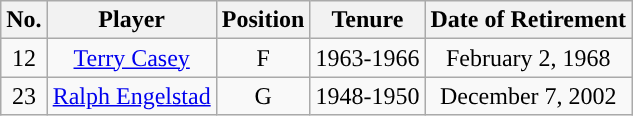<table class="wikitable sortable">
<tr>
<th>No.</th>
<th>Player</th>
<th>Position</th>
<th>Tenure</th>
<th>Date of Retirement</th>
</tr>
<tr align="center">
<td>12</td>
<td><a href='#'>Terry Casey</a></td>
<td>F</td>
<td>1963-1966</td>
<td>February 2, 1968</td>
</tr>
<tr align="center">
<td>23</td>
<td><a href='#'>Ralph Engelstad</a></td>
<td>G</td>
<td>1948-1950</td>
<td>December 7, 2002</td>
</tr>
</table>
